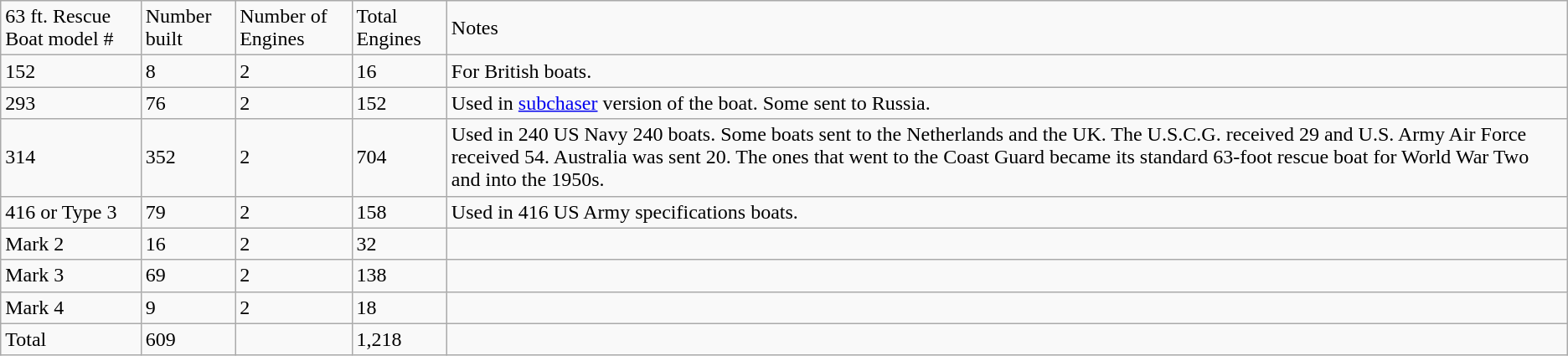<table class="wikitable">
<tr>
<td>63 ft. Rescue Boat model #</td>
<td>Number built</td>
<td>Number of Engines</td>
<td>Total Engines</td>
<td>Notes</td>
</tr>
<tr>
<td>152</td>
<td>8</td>
<td>2</td>
<td>16</td>
<td>For British boats.</td>
</tr>
<tr>
<td>293</td>
<td>76</td>
<td>2</td>
<td>152</td>
<td>Used in <a href='#'>subchaser</a> version of the boat.  Some sent to Russia.</td>
</tr>
<tr>
<td>314</td>
<td>352</td>
<td>2</td>
<td>704</td>
<td>Used in 240 US Navy 240 boats. Some boats sent to the Netherlands and the UK.  The U.S.C.G. received 29 and U.S. Army Air Force received 54. Australia was sent 20.  The ones that went to the Coast Guard became its standard 63-foot rescue boat for World War Two and  into the 1950s.</td>
</tr>
<tr>
<td>416 or Type 3</td>
<td>79</td>
<td>2</td>
<td>158</td>
<td>Used in 416 US Army specifications boats.</td>
</tr>
<tr>
<td>Mark 2</td>
<td>16</td>
<td>2</td>
<td>32</td>
<td></td>
</tr>
<tr>
<td>Mark 3</td>
<td>69</td>
<td>2</td>
<td>138</td>
<td></td>
</tr>
<tr>
<td>Mark 4</td>
<td>9</td>
<td>2</td>
<td>18</td>
<td></td>
</tr>
<tr>
<td>Total</td>
<td>609</td>
<td></td>
<td>1,218</td>
<td></td>
</tr>
</table>
